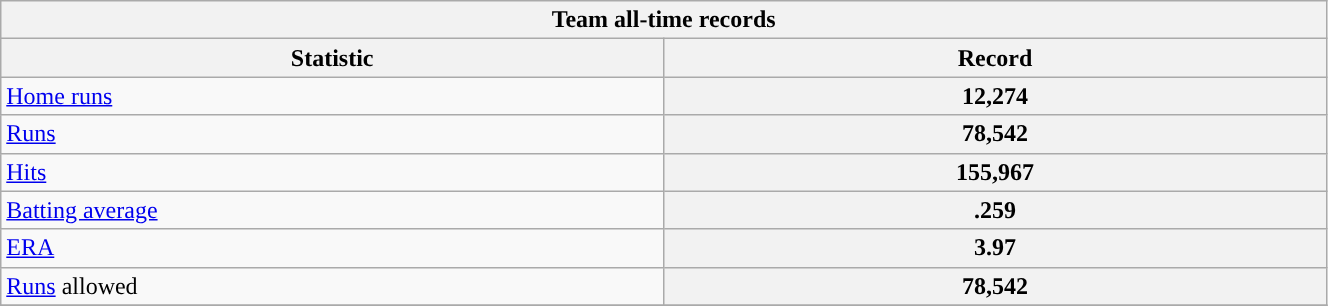<table class="wikitable" style="text-align:left" width="70%">
<tr>
<th colspan=2>Team all-time records</th>
</tr>
<tr>
<th scope="col" width=20%>Statistic</th>
<th scope="col" class="unsortable" width=20%>Record</th>
</tr>
<tr>
<td><a href='#'>Home runs</a></td>
<th scope="row">12,274</th>
</tr>
<tr>
<td><a href='#'>Runs</a></td>
<th scope="row">78,542</th>
</tr>
<tr>
<td><a href='#'>Hits</a></td>
<th scope="row">155,967</th>
</tr>
<tr>
<td><a href='#'>Batting average</a></td>
<th scope="row">.259</th>
</tr>
<tr>
<td><a href='#'>ERA</a></td>
<th scope="row">3.97</th>
</tr>
<tr>
<td><a href='#'>Runs</a> allowed</td>
<th scope="row">78,542</th>
</tr>
<tr>
</tr>
</table>
